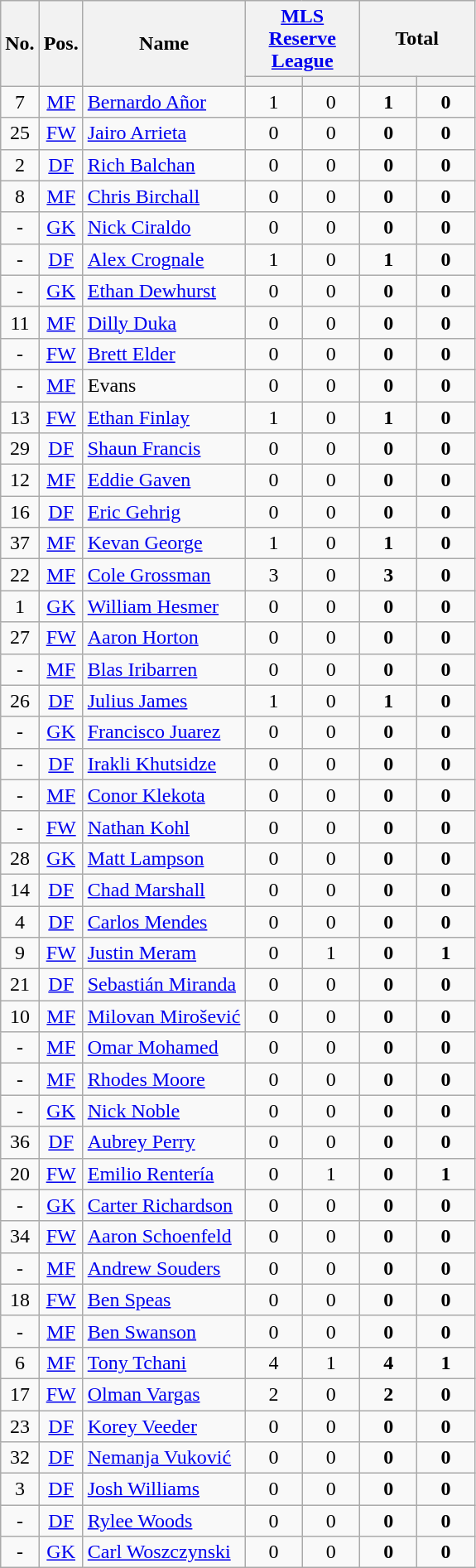<table class="wikitable sortable" style="text-align: center;">
<tr>
<th rowspan=2>No.</th>
<th rowspan=2>Pos.</th>
<th rowspan=2>Name</th>
<th colspan=2 style="width:85px;"><a href='#'>MLS Reserve League</a></th>
<th colspan=2 style="width:85px;"><strong>Total</strong></th>
</tr>
<tr>
<th></th>
<th></th>
<th></th>
<th></th>
</tr>
<tr>
<td>7</td>
<td><a href='#'>MF</a></td>
<td align=left> <a href='#'>Bernardo Añor</a></td>
<td>1</td>
<td>0</td>
<td><strong>1</strong></td>
<td><strong>0</strong></td>
</tr>
<tr>
<td>25</td>
<td><a href='#'>FW</a></td>
<td align=left> <a href='#'>Jairo Arrieta</a></td>
<td>0</td>
<td>0</td>
<td><strong>0</strong></td>
<td><strong>0</strong></td>
</tr>
<tr>
<td>2</td>
<td><a href='#'>DF</a></td>
<td align=left> <a href='#'>Rich Balchan</a></td>
<td>0</td>
<td>0</td>
<td><strong>0</strong></td>
<td><strong>0</strong></td>
</tr>
<tr>
<td>8</td>
<td><a href='#'>MF</a></td>
<td align=left> <a href='#'>Chris Birchall</a></td>
<td>0</td>
<td>0</td>
<td><strong>0</strong></td>
<td><strong>0</strong></td>
</tr>
<tr>
<td>-</td>
<td><a href='#'>GK</a></td>
<td align=left> <a href='#'>Nick Ciraldo</a></td>
<td>0</td>
<td>0</td>
<td><strong>0</strong></td>
<td><strong>0</strong></td>
</tr>
<tr>
<td>-</td>
<td><a href='#'>DF</a></td>
<td align=left> <a href='#'>Alex Crognale</a></td>
<td>1</td>
<td>0</td>
<td><strong>1</strong></td>
<td><strong>0</strong></td>
</tr>
<tr>
<td>-</td>
<td><a href='#'>GK</a></td>
<td align=left> <a href='#'>Ethan Dewhurst</a></td>
<td>0</td>
<td>0</td>
<td><strong>0</strong></td>
<td><strong>0</strong></td>
</tr>
<tr>
<td>11</td>
<td><a href='#'>MF</a></td>
<td align=left> <a href='#'>Dilly Duka</a></td>
<td>0</td>
<td>0</td>
<td><strong>0</strong></td>
<td><strong>0</strong></td>
</tr>
<tr>
<td>-</td>
<td><a href='#'>FW</a></td>
<td align=left> <a href='#'>Brett Elder</a></td>
<td>0</td>
<td>0</td>
<td><strong>0</strong></td>
<td><strong>0</strong></td>
</tr>
<tr>
<td>-</td>
<td><a href='#'>MF</a></td>
<td align=left> Evans</td>
<td>0</td>
<td>0</td>
<td><strong>0</strong></td>
<td><strong>0</strong></td>
</tr>
<tr>
<td>13</td>
<td><a href='#'>FW</a></td>
<td align=left> <a href='#'>Ethan Finlay</a></td>
<td>1</td>
<td>0</td>
<td><strong>1</strong></td>
<td><strong>0</strong></td>
</tr>
<tr>
<td>29</td>
<td><a href='#'>DF</a></td>
<td align=left> <a href='#'>Shaun Francis</a></td>
<td>0</td>
<td>0</td>
<td><strong>0</strong></td>
<td><strong>0</strong></td>
</tr>
<tr>
<td>12</td>
<td><a href='#'>MF</a></td>
<td align=left> <a href='#'>Eddie Gaven</a></td>
<td>0</td>
<td>0</td>
<td><strong>0</strong></td>
<td><strong>0</strong></td>
</tr>
<tr>
<td>16</td>
<td><a href='#'>DF</a></td>
<td align=left> <a href='#'>Eric Gehrig</a></td>
<td>0</td>
<td>0</td>
<td><strong>0</strong></td>
<td><strong>0</strong></td>
</tr>
<tr>
<td>37</td>
<td><a href='#'>MF</a></td>
<td align=left> <a href='#'>Kevan George</a></td>
<td>1</td>
<td>0</td>
<td><strong>1</strong></td>
<td><strong>0</strong></td>
</tr>
<tr>
<td>22</td>
<td><a href='#'>MF</a></td>
<td align=left> <a href='#'>Cole Grossman</a></td>
<td>3</td>
<td>0</td>
<td><strong>3</strong></td>
<td><strong>0</strong></td>
</tr>
<tr>
<td>1</td>
<td><a href='#'>GK</a></td>
<td align=left> <a href='#'>William Hesmer</a></td>
<td>0</td>
<td>0</td>
<td><strong>0</strong></td>
<td><strong>0</strong></td>
</tr>
<tr>
<td>27</td>
<td><a href='#'>FW</a></td>
<td align=left> <a href='#'>Aaron Horton</a></td>
<td>0</td>
<td>0</td>
<td><strong>0</strong></td>
<td><strong>0</strong></td>
</tr>
<tr>
<td>-</td>
<td><a href='#'>MF</a></td>
<td align=left> <a href='#'>Blas Iribarren</a></td>
<td>0</td>
<td>0</td>
<td><strong>0</strong></td>
<td><strong>0</strong></td>
</tr>
<tr>
<td>26</td>
<td><a href='#'>DF</a></td>
<td align=left> <a href='#'>Julius James</a></td>
<td>1</td>
<td>0</td>
<td><strong>1</strong></td>
<td><strong>0</strong></td>
</tr>
<tr>
<td>-</td>
<td><a href='#'>GK</a></td>
<td align=left> <a href='#'>Francisco Juarez</a></td>
<td>0</td>
<td>0</td>
<td><strong>0</strong></td>
<td><strong>0</strong></td>
</tr>
<tr>
<td>-</td>
<td><a href='#'>DF</a></td>
<td align=left> <a href='#'>Irakli Khutsidze</a></td>
<td>0</td>
<td>0</td>
<td><strong>0</strong></td>
<td><strong>0</strong></td>
</tr>
<tr>
<td>-</td>
<td><a href='#'>MF</a></td>
<td align=left> <a href='#'>Conor Klekota</a></td>
<td>0</td>
<td>0</td>
<td><strong>0</strong></td>
<td><strong>0</strong></td>
</tr>
<tr>
<td>-</td>
<td><a href='#'>FW</a></td>
<td align=left> <a href='#'>Nathan Kohl</a></td>
<td>0</td>
<td>0</td>
<td><strong>0</strong></td>
<td><strong>0</strong></td>
</tr>
<tr>
<td>28</td>
<td><a href='#'>GK</a></td>
<td align=left> <a href='#'>Matt Lampson</a></td>
<td>0</td>
<td>0</td>
<td><strong>0</strong></td>
<td><strong>0</strong></td>
</tr>
<tr>
<td>14</td>
<td><a href='#'>DF</a></td>
<td align=left> <a href='#'>Chad Marshall</a></td>
<td>0</td>
<td>0</td>
<td><strong>0</strong></td>
<td><strong>0</strong></td>
</tr>
<tr>
<td>4</td>
<td><a href='#'>DF</a></td>
<td align=left> <a href='#'>Carlos Mendes</a></td>
<td>0</td>
<td>0</td>
<td><strong>0</strong></td>
<td><strong>0</strong></td>
</tr>
<tr>
<td>9</td>
<td><a href='#'>FW</a></td>
<td align=left> <a href='#'>Justin Meram</a></td>
<td>0</td>
<td>1</td>
<td><strong>0</strong></td>
<td><strong>1</strong></td>
</tr>
<tr>
<td>21</td>
<td><a href='#'>DF</a></td>
<td align=left> <a href='#'>Sebastián Miranda</a></td>
<td>0</td>
<td>0</td>
<td><strong>0</strong></td>
<td><strong>0</strong></td>
</tr>
<tr>
<td>10</td>
<td><a href='#'>MF</a></td>
<td align=left> <a href='#'>Milovan Mirošević</a></td>
<td>0</td>
<td>0</td>
<td><strong>0</strong></td>
<td><strong>0</strong></td>
</tr>
<tr>
<td>-</td>
<td><a href='#'>MF</a></td>
<td align=left> <a href='#'>Omar Mohamed</a></td>
<td>0</td>
<td>0</td>
<td><strong>0</strong></td>
<td><strong>0</strong></td>
</tr>
<tr>
<td>-</td>
<td><a href='#'>MF</a></td>
<td align=left> <a href='#'>Rhodes Moore</a></td>
<td>0</td>
<td>0</td>
<td><strong>0</strong></td>
<td><strong>0</strong></td>
</tr>
<tr>
<td>-</td>
<td><a href='#'>GK</a></td>
<td align=left> <a href='#'>Nick Noble</a></td>
<td>0</td>
<td>0</td>
<td><strong>0</strong></td>
<td><strong>0</strong></td>
</tr>
<tr>
<td>36</td>
<td><a href='#'>DF</a></td>
<td align=left> <a href='#'>Aubrey Perry</a></td>
<td>0</td>
<td>0</td>
<td><strong>0</strong></td>
<td><strong>0</strong></td>
</tr>
<tr>
<td>20</td>
<td><a href='#'>FW</a></td>
<td align=left> <a href='#'>Emilio Rentería</a></td>
<td>0</td>
<td>1</td>
<td><strong>0</strong></td>
<td><strong>1</strong></td>
</tr>
<tr>
<td>-</td>
<td><a href='#'>GK</a></td>
<td align=left> <a href='#'>Carter Richardson</a></td>
<td>0</td>
<td>0</td>
<td><strong>0</strong></td>
<td><strong>0</strong></td>
</tr>
<tr>
<td>34</td>
<td><a href='#'>FW</a></td>
<td align=left> <a href='#'>Aaron Schoenfeld</a></td>
<td>0</td>
<td>0</td>
<td><strong>0</strong></td>
<td><strong>0</strong></td>
</tr>
<tr>
<td>-</td>
<td><a href='#'>MF</a></td>
<td align=left> <a href='#'>Andrew Souders</a></td>
<td>0</td>
<td>0</td>
<td><strong>0</strong></td>
<td><strong>0</strong></td>
</tr>
<tr>
<td>18</td>
<td><a href='#'>FW</a></td>
<td align=left> <a href='#'>Ben Speas</a></td>
<td>0</td>
<td>0</td>
<td><strong>0</strong></td>
<td><strong>0</strong></td>
</tr>
<tr>
<td>-</td>
<td><a href='#'>MF</a></td>
<td align=left> <a href='#'>Ben Swanson</a></td>
<td>0</td>
<td>0</td>
<td><strong>0</strong></td>
<td><strong>0</strong></td>
</tr>
<tr>
<td>6</td>
<td><a href='#'>MF</a></td>
<td align=left> <a href='#'>Tony Tchani</a></td>
<td>4</td>
<td>1</td>
<td><strong>4</strong></td>
<td><strong>1</strong></td>
</tr>
<tr>
<td>17</td>
<td><a href='#'>FW</a></td>
<td align=left> <a href='#'>Olman Vargas</a></td>
<td>2</td>
<td>0</td>
<td><strong>2</strong></td>
<td><strong>0</strong></td>
</tr>
<tr>
<td>23</td>
<td><a href='#'>DF</a></td>
<td align=left> <a href='#'>Korey Veeder</a></td>
<td>0</td>
<td>0</td>
<td><strong>0</strong></td>
<td><strong>0</strong></td>
</tr>
<tr>
<td>32</td>
<td><a href='#'>DF</a></td>
<td align=left> <a href='#'>Nemanja Vuković</a></td>
<td>0</td>
<td>0</td>
<td><strong>0</strong></td>
<td><strong>0</strong></td>
</tr>
<tr>
<td>3</td>
<td><a href='#'>DF</a></td>
<td align=left> <a href='#'>Josh Williams</a></td>
<td>0</td>
<td>0</td>
<td><strong>0</strong></td>
<td><strong>0</strong></td>
</tr>
<tr>
<td>-</td>
<td><a href='#'>DF</a></td>
<td align=left> <a href='#'>Rylee Woods</a></td>
<td>0</td>
<td>0</td>
<td><strong>0</strong></td>
<td><strong>0</strong></td>
</tr>
<tr>
<td>-</td>
<td><a href='#'>GK</a></td>
<td align=left> <a href='#'>Carl Woszczynski</a></td>
<td>0</td>
<td>0</td>
<td><strong>0</strong></td>
<td><strong>0</strong></td>
</tr>
</table>
